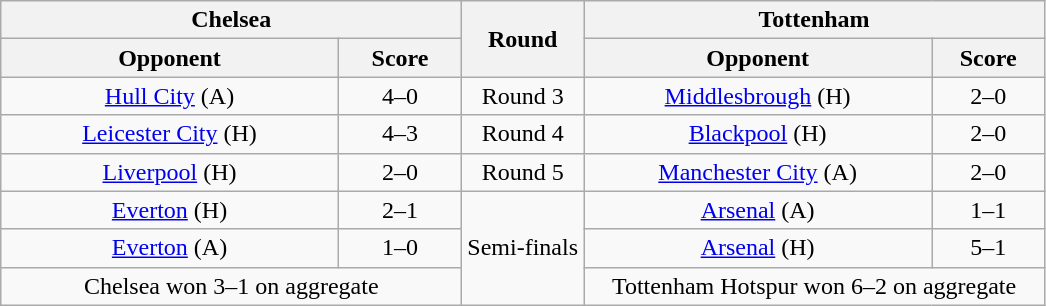<table class="wikitable" style="text-align:center">
<tr>
<th colspan="2" width="300px">Chelsea</th>
<th rowspan="2">Round</th>
<th colspan="2" width="300px">Tottenham</th>
</tr>
<tr>
<th>Opponent</th>
<th>Score</th>
<th>Opponent</th>
<th>Score</th>
</tr>
<tr>
<td><a href='#'>Hull City</a> (A)</td>
<td>4–0</td>
<td>Round 3</td>
<td><a href='#'>Middlesbrough</a> (H)</td>
<td>2–0</td>
</tr>
<tr>
<td><a href='#'>Leicester City</a> (H)</td>
<td>4–3</td>
<td>Round 4</td>
<td><a href='#'>Blackpool</a> (H)</td>
<td>2–0</td>
</tr>
<tr>
<td><a href='#'>Liverpool</a> (H)</td>
<td>2–0</td>
<td>Round 5</td>
<td><a href='#'>Manchester City</a> (A)</td>
<td>2–0</td>
</tr>
<tr>
<td><a href='#'>Everton</a> (H)</td>
<td>2–1</td>
<td rowspan="3">Semi-finals</td>
<td><a href='#'>Arsenal</a> (A)</td>
<td>1–1</td>
</tr>
<tr>
<td><a href='#'>Everton</a> (A)</td>
<td>1–0</td>
<td><a href='#'>Arsenal</a> (H)</td>
<td>5–1</td>
</tr>
<tr>
<td colspan="2">Chelsea won 3–1 on aggregate</td>
<td colspan="2">Tottenham Hotspur won 6–2 on aggregate</td>
</tr>
</table>
